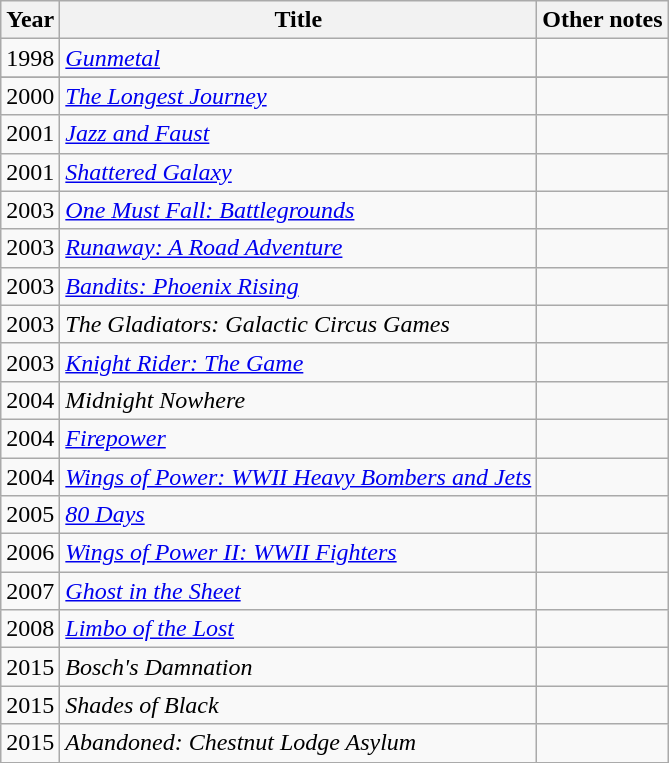<table class="wikitable sortable">
<tr>
<th>Year</th>
<th>Title</th>
<th>Other notes</th>
</tr>
<tr>
<td>1998</td>
<td><em><a href='#'>Gunmetal</a></em></td>
<td></td>
</tr>
<tr>
</tr>
<tr>
<td>2000</td>
<td><em><a href='#'>The Longest Journey</a></em></td>
<td></td>
</tr>
<tr>
<td>2001</td>
<td><em><a href='#'>Jazz and Faust</a></em></td>
<td></td>
</tr>
<tr>
<td>2001</td>
<td><em><a href='#'>Shattered Galaxy</a></em></td>
<td></td>
</tr>
<tr>
<td>2003</td>
<td><em><a href='#'>One Must Fall: Battlegrounds</a></em></td>
<td></td>
</tr>
<tr>
<td>2003</td>
<td><em><a href='#'>Runaway: A Road Adventure</a></em></td>
<td></td>
</tr>
<tr>
<td>2003</td>
<td><em><a href='#'>Bandits: Phoenix Rising</a></em></td>
<td></td>
</tr>
<tr>
<td>2003</td>
<td><em>The Gladiators: Galactic Circus Games</em></td>
<td></td>
</tr>
<tr>
<td>2003</td>
<td><em><a href='#'>Knight Rider: The Game</a></em></td>
<td></td>
</tr>
<tr>
<td>2004</td>
<td><em>Midnight Nowhere</em></td>
<td></td>
</tr>
<tr>
<td>2004</td>
<td><em><a href='#'>Firepower</a></em></td>
<td></td>
</tr>
<tr>
<td>2004</td>
<td><em><a href='#'>Wings of Power: WWII Heavy Bombers and Jets</a></em></td>
<td></td>
</tr>
<tr>
<td>2005</td>
<td><em><a href='#'>80 Days</a></em></td>
<td></td>
</tr>
<tr>
<td>2006</td>
<td><em><a href='#'>Wings of Power II: WWII Fighters</a></em></td>
<td></td>
</tr>
<tr>
<td>2007</td>
<td><em><a href='#'>Ghost in the Sheet</a></em></td>
<td></td>
</tr>
<tr>
<td>2008</td>
<td><em><a href='#'>Limbo of the Lost</a></em></td>
<td></td>
</tr>
<tr>
<td>2015</td>
<td><em>Bosch's Damnation</em></td>
<td></td>
</tr>
<tr>
<td>2015</td>
<td><em>Shades of Black</em></td>
<td></td>
</tr>
<tr>
<td>2015</td>
<td><em>Abandoned: Chestnut Lodge Asylum</em></td>
<td></td>
</tr>
<tr>
</tr>
</table>
